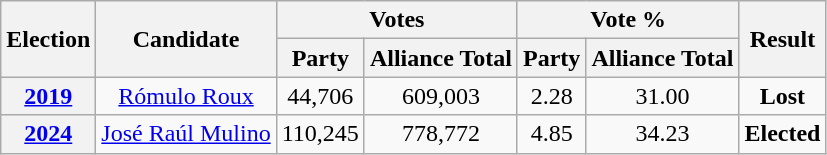<table class="wikitable" style="text-align: center;">
<tr>
<th rowspan="2">Election</th>
<th rowspan="2">Candidate</th>
<th colspan="2">Votes</th>
<th colspan="2">Vote %</th>
<th rowspan="2">Result</th>
</tr>
<tr>
<th>Party</th>
<th>Alliance Total</th>
<th>Party</th>
<th>Alliance Total</th>
</tr>
<tr>
<th><a href='#'>2019</a></th>
<td><a href='#'>Rómulo Roux</a></td>
<td>44,706</td>
<td>609,003</td>
<td>2.28</td>
<td>31.00</td>
<td> <strong>Lost</strong></td>
</tr>
<tr>
<th><a href='#'>2024</a></th>
<td><a href='#'>José Raúl Mulino</a></td>
<td>110,245</td>
<td>778,772</td>
<td>4.85</td>
<td>34.23</td>
<td> <strong>Elected</strong></td>
</tr>
</table>
